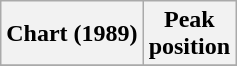<table class="wikitable plainrowheaders">
<tr>
<th>Chart (1989)</th>
<th>Peak<br>position</th>
</tr>
<tr>
</tr>
</table>
